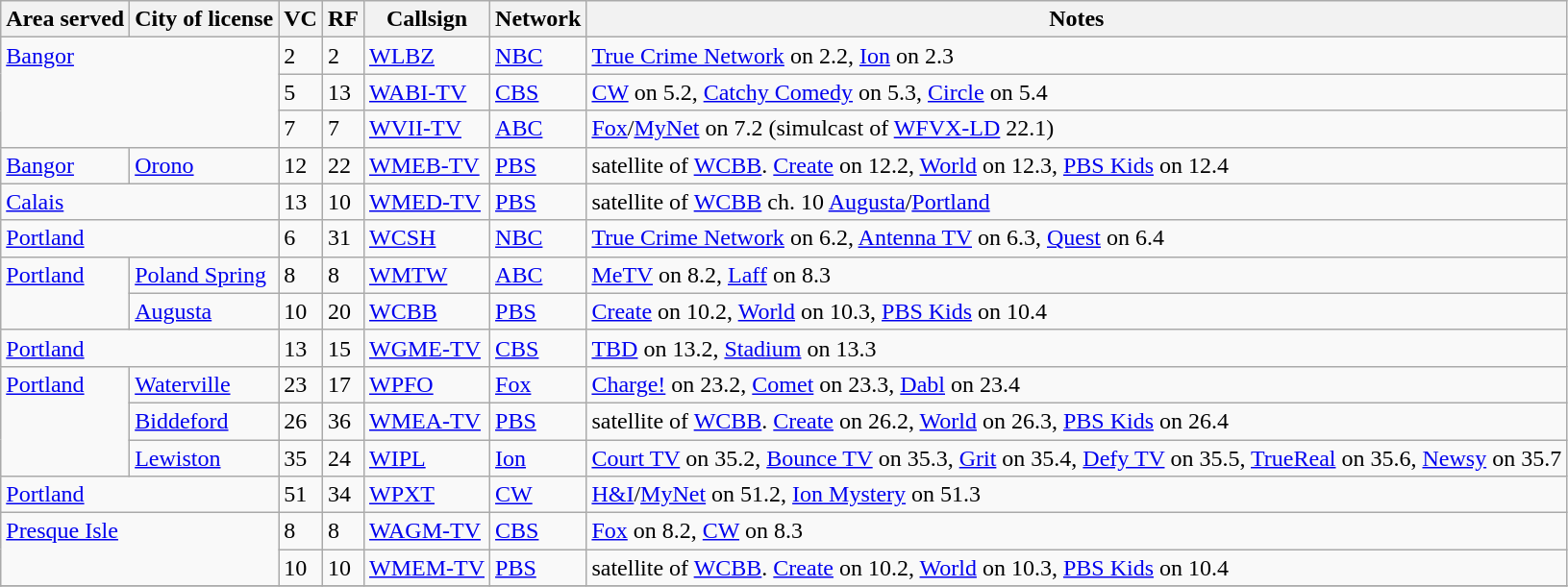<table class="sortable wikitable" style="margin: 1em 1em 1em 0; background: #f9f9f9;">
<tr>
<th>Area served</th>
<th>City of license</th>
<th>VC</th>
<th>RF</th>
<th>Callsign</th>
<th>Network</th>
<th class="unsortable">Notes</th>
</tr>
<tr style="vertical-align: top; text-align: left;">
<td colspan="2" rowspan="3"><a href='#'>Bangor</a></td>
<td>2</td>
<td>2</td>
<td><a href='#'>WLBZ</a></td>
<td><a href='#'>NBC</a></td>
<td><a href='#'>True Crime Network</a> on 2.2, <a href='#'>Ion</a> on 2.3</td>
</tr>
<tr style="vertical-align: top; text-align: left;">
<td>5</td>
<td>13</td>
<td><a href='#'>WABI-TV</a></td>
<td><a href='#'>CBS</a></td>
<td><a href='#'>CW</a> on 5.2, <a href='#'>Catchy Comedy</a> on 5.3, <a href='#'>Circle</a> on 5.4</td>
</tr>
<tr style="vertical-align: top; text-align: left;">
<td>7</td>
<td>7</td>
<td><a href='#'>WVII-TV</a></td>
<td><a href='#'>ABC</a></td>
<td><a href='#'>Fox</a>/<a href='#'>MyNet</a> on 7.2 (simulcast of <a href='#'>WFVX-LD</a> 22.1)</td>
</tr>
<tr style="vertical-align: top; text-align: left;">
<td><a href='#'>Bangor</a></td>
<td><a href='#'>Orono</a></td>
<td>12</td>
<td>22</td>
<td><a href='#'>WMEB-TV</a></td>
<td><a href='#'>PBS</a></td>
<td>satellite of <a href='#'>WCBB</a>. <a href='#'>Create</a> on 12.2, <a href='#'>World</a> on 12.3, <a href='#'>PBS Kids</a> on 12.4</td>
</tr>
<tr style="vertical-align: top; text-align: left;">
<td colspan="2"><a href='#'>Calais</a></td>
<td>13</td>
<td>10</td>
<td><a href='#'>WMED-TV</a></td>
<td><a href='#'>PBS</a></td>
<td>satellite of <a href='#'>WCBB</a> ch. 10 <a href='#'>Augusta</a>/<a href='#'>Portland</a></td>
</tr>
<tr style="vertical-align: top; text-align: left;">
<td colspan="2"><a href='#'>Portland</a></td>
<td>6</td>
<td>31</td>
<td><a href='#'>WCSH</a></td>
<td><a href='#'>NBC</a></td>
<td><a href='#'>True Crime Network</a> on 6.2, <a href='#'>Antenna TV</a> on 6.3, <a href='#'>Quest</a> on 6.4</td>
</tr>
<tr style="vertical-align: top; text-align: left;">
<td colspan="1" rowspan="2"><a href='#'>Portland</a></td>
<td><a href='#'>Poland Spring</a></td>
<td>8</td>
<td>8</td>
<td><a href='#'>WMTW</a></td>
<td><a href='#'>ABC</a></td>
<td><a href='#'>MeTV</a> on 8.2, <a href='#'>Laff</a> on 8.3</td>
</tr>
<tr style="vertical-align: top; text-align: left;">
<td><a href='#'>Augusta</a></td>
<td>10</td>
<td>20</td>
<td><a href='#'>WCBB</a></td>
<td><a href='#'>PBS</a></td>
<td><a href='#'>Create</a> on 10.2, <a href='#'>World</a> on 10.3, <a href='#'>PBS Kids</a> on 10.4</td>
</tr>
<tr style="vertical-align: top; text-align: left;">
<td colspan="2"><a href='#'>Portland</a></td>
<td>13</td>
<td>15</td>
<td><a href='#'>WGME-TV</a></td>
<td><a href='#'>CBS</a></td>
<td><a href='#'>TBD</a> on 13.2, <a href='#'>Stadium</a> on 13.3</td>
</tr>
<tr style="vertical-align: top; text-align: left;">
<td colspan="1" rowspan="3"><a href='#'>Portland</a></td>
<td><a href='#'>Waterville</a></td>
<td>23</td>
<td>17</td>
<td><a href='#'>WPFO</a></td>
<td><a href='#'>Fox</a></td>
<td><a href='#'>Charge!</a> on 23.2, <a href='#'>Comet</a> on 23.3, <a href='#'>Dabl</a> on 23.4</td>
</tr>
<tr style="vertical-align: top; text-align: left;">
<td><a href='#'>Biddeford</a></td>
<td>26</td>
<td>36</td>
<td><a href='#'>WMEA-TV</a></td>
<td><a href='#'>PBS</a></td>
<td>satellite of <a href='#'>WCBB</a>. <a href='#'>Create</a> on 26.2, <a href='#'>World</a> on 26.3, <a href='#'>PBS Kids</a> on 26.4</td>
</tr>
<tr style="vertical-align: top; text-align: left;">
<td><a href='#'>Lewiston</a></td>
<td>35</td>
<td>24</td>
<td><a href='#'>WIPL</a></td>
<td><a href='#'>Ion</a></td>
<td><a href='#'>Court TV</a> on 35.2, <a href='#'>Bounce TV</a> on 35.3, <a href='#'>Grit</a> on 35.4, <a href='#'>Defy TV</a> on 35.5, <a href='#'>TrueReal</a> on 35.6, <a href='#'>Newsy</a> on 35.7</td>
</tr>
<tr style="vertical-align: top; text-align: left;">
<td colspan="2"><a href='#'>Portland</a></td>
<td>51</td>
<td>34</td>
<td><a href='#'>WPXT</a></td>
<td><a href='#'>CW</a></td>
<td><a href='#'>H&I</a>/<a href='#'>MyNet</a> on 51.2, <a href='#'>Ion Mystery</a> on 51.3</td>
</tr>
<tr style="vertical-align: top; text-align: left;">
<td colspan="2" rowspan="2"><a href='#'>Presque Isle</a></td>
<td>8</td>
<td>8</td>
<td><a href='#'>WAGM-TV</a></td>
<td><a href='#'>CBS</a></td>
<td><a href='#'>Fox</a> on 8.2, <a href='#'>CW</a> on 8.3</td>
</tr>
<tr style="vertical-align: top; text-align: left;">
<td>10</td>
<td>10</td>
<td><a href='#'>WMEM-TV</a></td>
<td><a href='#'>PBS</a></td>
<td>satellite of <a href='#'>WCBB</a>. <a href='#'>Create</a> on 10.2, <a href='#'>World</a> on 10.3, <a href='#'>PBS Kids</a> on 10.4</td>
</tr>
<tr style="vertical-align: top; text-align: left;">
</tr>
</table>
